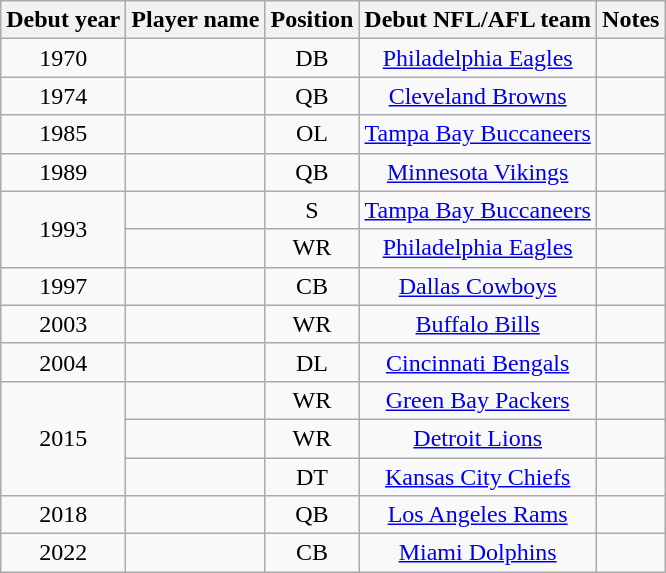<table class="wikitable sortable" style="text-align: center;">
<tr>
<th>Debut year</th>
<th>Player name</th>
<th>Position</th>
<th>Debut NFL/AFL team</th>
<th>Notes</th>
</tr>
<tr>
<td align="center">1970</td>
<td align="center"></td>
<td align="center">DB</td>
<td align="center"><a href='#'>Philadelphia Eagles</a></td>
<td align="center"></td>
</tr>
<tr>
<td align="center">1974</td>
<td align="center"></td>
<td align="center">QB</td>
<td align="center"><a href='#'>Cleveland Browns</a></td>
<td align="center"></td>
</tr>
<tr>
<td align="center">1985</td>
<td align="center"></td>
<td align="center">OL</td>
<td align="center"><a href='#'>Tampa Bay Buccaneers</a></td>
<td align="center"></td>
</tr>
<tr>
<td align="center">1989</td>
<td align="center"></td>
<td align="center">QB</td>
<td align="center"><a href='#'>Minnesota Vikings</a></td>
<td align="center"></td>
</tr>
<tr>
<td rowspan="2">1993</td>
<td align="center"></td>
<td align="center">S</td>
<td align="center"><a href='#'>Tampa Bay Buccaneers</a></td>
<td align="center"></td>
</tr>
<tr>
<td align="center"></td>
<td align="center">WR</td>
<td align="center"><a href='#'>Philadelphia Eagles</a></td>
<td align="center"></td>
</tr>
<tr>
<td align="center">1997</td>
<td align="center"></td>
<td align="center">CB</td>
<td align="center"><a href='#'>Dallas Cowboys</a></td>
<td align="center"></td>
</tr>
<tr>
<td align="center">2003</td>
<td align="center"></td>
<td align="center">WR</td>
<td align="center"><a href='#'>Buffalo Bills</a></td>
<td align="center"></td>
</tr>
<tr>
<td align="center">2004</td>
<td align="center"></td>
<td align="center">DL</td>
<td align="center"><a href='#'>Cincinnati Bengals</a></td>
<td align="center"></td>
</tr>
<tr>
<td rowspan="3">2015</td>
<td align="center"></td>
<td align="center">WR</td>
<td align="center"><a href='#'>Green Bay Packers</a></td>
<td align="center"></td>
</tr>
<tr>
<td align="center"></td>
<td align="center">WR</td>
<td align="center"><a href='#'>Detroit Lions</a></td>
<td align="center"></td>
</tr>
<tr>
<td align="center"></td>
<td align="center">DT</td>
<td align="center"><a href='#'>Kansas City Chiefs</a></td>
<td align="center"></td>
</tr>
<tr>
<td align="center">2018</td>
<td align="center"></td>
<td align="center">QB</td>
<td align="center"><a href='#'>Los Angeles Rams</a></td>
<td align="center"></td>
</tr>
<tr>
<td align="center">2022</td>
<td align="center"></td>
<td align="center">CB</td>
<td align="center"><a href='#'>Miami Dolphins</a></td>
<td align="center"></td>
</tr>
</table>
